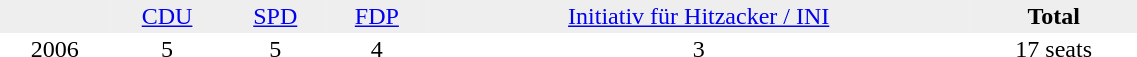<table border="0" cellpadding="2" cellspacing="0" style="width:60%;">
<tr style="background:#eee; text-align:center;">
<td></td>
<td><a href='#'>CDU</a></td>
<td><a href='#'>SPD</a></td>
<td><a href='#'>FDP</a></td>
<td><a href='#'>Initiativ für Hitzacker / INI</a></td>
<td><strong>Total</strong></td>
</tr>
<tr style="text-align:center;">
<td>2006</td>
<td>5</td>
<td>5</td>
<td>4</td>
<td>3</td>
<td>17 seats</td>
</tr>
</table>
